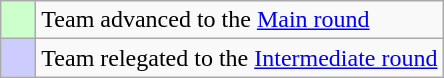<table class="wikitable">
<tr>
<td style="background: #ccffcc;">    </td>
<td>Team advanced to the <a href='#'>Main round</a></td>
</tr>
<tr>
<td style="background: #ccccff;">    </td>
<td>Team relegated to the <a href='#'>Intermediate round</a></td>
</tr>
</table>
